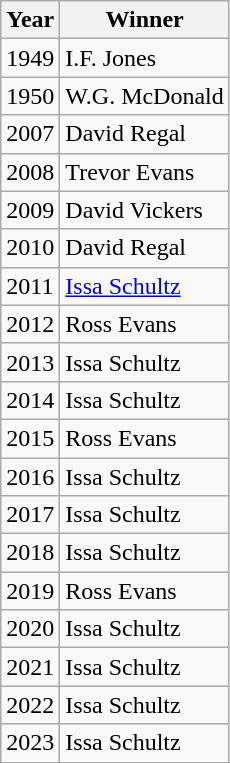<table class="wikitable" border="1">
<tr>
<th>Year</th>
<th>Winner</th>
</tr>
<tr>
<td>1949</td>
<td>I.F. Jones</td>
</tr>
<tr>
<td>1950</td>
<td>W.G. McDonald</td>
</tr>
<tr>
<td>2007</td>
<td>David Regal</td>
</tr>
<tr>
<td>2008</td>
<td>Trevor Evans</td>
</tr>
<tr>
<td>2009</td>
<td>David Vickers</td>
</tr>
<tr>
<td>2010</td>
<td>David Regal</td>
</tr>
<tr>
<td>2011</td>
<td><a href='#'>Issa Schultz</a></td>
</tr>
<tr>
<td>2012</td>
<td>Ross Evans</td>
</tr>
<tr>
<td>2013</td>
<td>Issa Schultz</td>
</tr>
<tr>
<td>2014</td>
<td>Issa Schultz</td>
</tr>
<tr>
<td>2015</td>
<td>Ross Evans</td>
</tr>
<tr>
<td>2016</td>
<td>Issa Schultz</td>
</tr>
<tr>
<td>2017</td>
<td>Issa Schultz</td>
</tr>
<tr>
<td>2018</td>
<td>Issa Schultz</td>
</tr>
<tr>
<td>2019</td>
<td>Ross Evans</td>
</tr>
<tr>
<td>2020</td>
<td>Issa Schultz</td>
</tr>
<tr>
<td>2021</td>
<td>Issa Schultz</td>
</tr>
<tr>
<td>2022</td>
<td>Issa Schultz</td>
</tr>
<tr>
<td>2023</td>
<td>Issa Schultz</td>
</tr>
<tr>
</tr>
</table>
